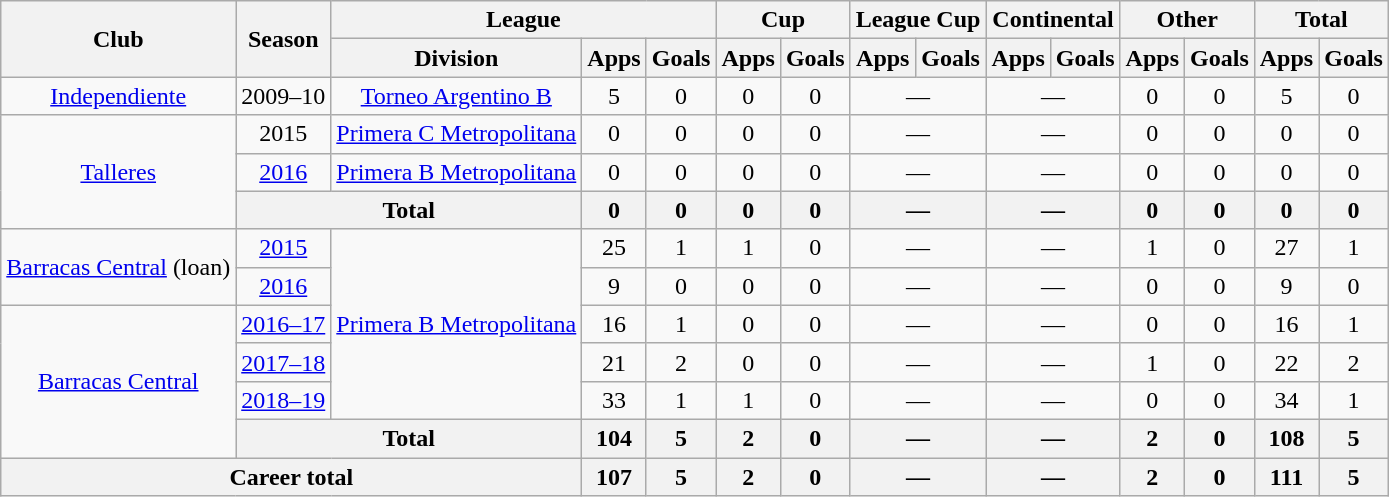<table class="wikitable" style="text-align:center">
<tr>
<th rowspan="2">Club</th>
<th rowspan="2">Season</th>
<th colspan="3">League</th>
<th colspan="2">Cup</th>
<th colspan="2">League Cup</th>
<th colspan="2">Continental</th>
<th colspan="2">Other</th>
<th colspan="2">Total</th>
</tr>
<tr>
<th>Division</th>
<th>Apps</th>
<th>Goals</th>
<th>Apps</th>
<th>Goals</th>
<th>Apps</th>
<th>Goals</th>
<th>Apps</th>
<th>Goals</th>
<th>Apps</th>
<th>Goals</th>
<th>Apps</th>
<th>Goals</th>
</tr>
<tr>
<td rowspan="1"><a href='#'>Independiente</a></td>
<td>2009–10</td>
<td rowspan="1"><a href='#'>Torneo Argentino B</a></td>
<td>5</td>
<td>0</td>
<td>0</td>
<td>0</td>
<td colspan="2">—</td>
<td colspan="2">—</td>
<td>0</td>
<td>0</td>
<td>5</td>
<td>0</td>
</tr>
<tr>
<td rowspan="3"><a href='#'>Talleres</a></td>
<td>2015</td>
<td rowspan="1"><a href='#'>Primera C Metropolitana</a></td>
<td>0</td>
<td>0</td>
<td>0</td>
<td>0</td>
<td colspan="2">—</td>
<td colspan="2">—</td>
<td>0</td>
<td>0</td>
<td>0</td>
<td>0</td>
</tr>
<tr>
<td><a href='#'>2016</a></td>
<td rowspan="1"><a href='#'>Primera B Metropolitana</a></td>
<td>0</td>
<td>0</td>
<td>0</td>
<td>0</td>
<td colspan="2">—</td>
<td colspan="2">—</td>
<td>0</td>
<td>0</td>
<td>0</td>
<td>0</td>
</tr>
<tr>
<th colspan="2">Total</th>
<th>0</th>
<th>0</th>
<th>0</th>
<th>0</th>
<th colspan="2">—</th>
<th colspan="2">—</th>
<th>0</th>
<th>0</th>
<th>0</th>
<th>0</th>
</tr>
<tr>
<td rowspan="2"><a href='#'>Barracas Central</a> (loan)</td>
<td><a href='#'>2015</a></td>
<td rowspan="5"><a href='#'>Primera B Metropolitana</a></td>
<td>25</td>
<td>1</td>
<td>1</td>
<td>0</td>
<td colspan="2">—</td>
<td colspan="2">—</td>
<td>1</td>
<td>0</td>
<td>27</td>
<td>1</td>
</tr>
<tr>
<td><a href='#'>2016</a></td>
<td>9</td>
<td>0</td>
<td>0</td>
<td>0</td>
<td colspan="2">—</td>
<td colspan="2">—</td>
<td>0</td>
<td>0</td>
<td>9</td>
<td>0</td>
</tr>
<tr>
<td rowspan="4"><a href='#'>Barracas Central</a></td>
<td><a href='#'>2016–17</a></td>
<td>16</td>
<td>1</td>
<td>0</td>
<td>0</td>
<td colspan="2">—</td>
<td colspan="2">—</td>
<td>0</td>
<td>0</td>
<td>16</td>
<td>1</td>
</tr>
<tr>
<td><a href='#'>2017–18</a></td>
<td>21</td>
<td>2</td>
<td>0</td>
<td>0</td>
<td colspan="2">—</td>
<td colspan="2">—</td>
<td>1</td>
<td>0</td>
<td>22</td>
<td>2</td>
</tr>
<tr>
<td><a href='#'>2018–19</a></td>
<td>33</td>
<td>1</td>
<td>1</td>
<td>0</td>
<td colspan="2">—</td>
<td colspan="2">—</td>
<td>0</td>
<td>0</td>
<td>34</td>
<td>1</td>
</tr>
<tr>
<th colspan="2">Total</th>
<th>104</th>
<th>5</th>
<th>2</th>
<th>0</th>
<th colspan="2">—</th>
<th colspan="2">—</th>
<th>2</th>
<th>0</th>
<th>108</th>
<th>5</th>
</tr>
<tr>
<th colspan="3">Career total</th>
<th>107</th>
<th>5</th>
<th>2</th>
<th>0</th>
<th colspan="2">—</th>
<th colspan="2">—</th>
<th>2</th>
<th>0</th>
<th>111</th>
<th>5</th>
</tr>
</table>
